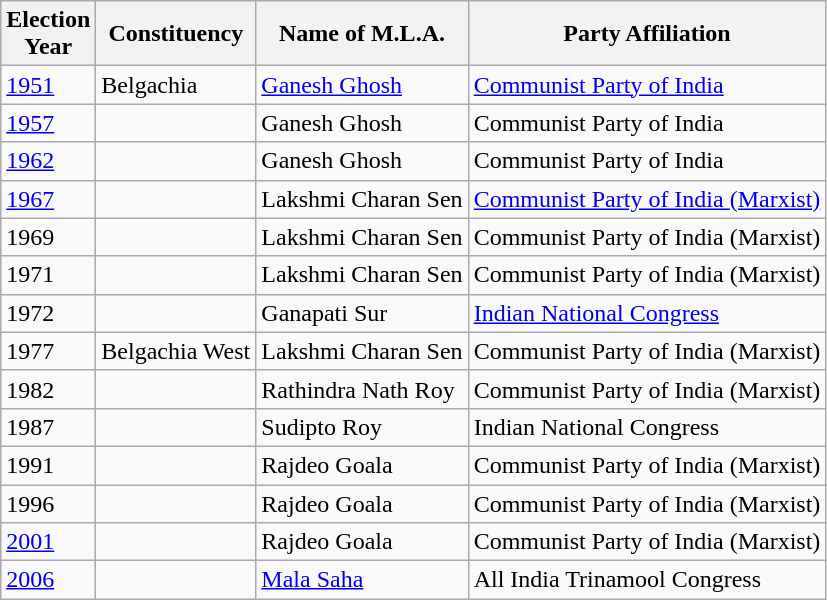<table class="wikitable sortable"ìÍĦĤĠčw>
<tr>
<th>Election<br> Year</th>
<th>Constituency</th>
<th>Name of M.L.A.</th>
<th>Party Affiliation</th>
</tr>
<tr>
<td><a href='#'>1951</a></td>
<td>Belgachia</td>
<td><a href='#'>Ganesh Ghosh</a></td>
<td><a href='#'>Communist Party of India</a></td>
</tr>
<tr>
<td><a href='#'>1957</a></td>
<td></td>
<td>Ganesh Ghosh</td>
<td>Communist Party of India</td>
</tr>
<tr>
<td><a href='#'>1962</a></td>
<td></td>
<td>Ganesh Ghosh</td>
<td>Communist Party of India</td>
</tr>
<tr>
<td><a href='#'>1967</a></td>
<td></td>
<td>Lakshmi Charan Sen</td>
<td><a href='#'>Communist Party of India (Marxist)</a></td>
</tr>
<tr>
<td>1969</td>
<td></td>
<td>Lakshmi Charan Sen</td>
<td>Communist Party of India (Marxist)</td>
</tr>
<tr>
<td>1971</td>
<td></td>
<td>Lakshmi Charan Sen</td>
<td>Communist Party of India (Marxist)</td>
</tr>
<tr>
<td>1972</td>
<td></td>
<td>Ganapati Sur</td>
<td><a href='#'>Indian National Congress</a></td>
</tr>
<tr>
<td>1977</td>
<td>Belgachia West</td>
<td>Lakshmi Charan Sen</td>
<td>Communist Party of India (Marxist)</td>
</tr>
<tr>
<td>1982</td>
<td></td>
<td>Rathindra Nath Roy</td>
<td>Communist Party of India (Marxist)</td>
</tr>
<tr>
<td>1987</td>
<td></td>
<td>Sudipto Roy</td>
<td>Indian National Congress</td>
</tr>
<tr>
<td>1991</td>
<td></td>
<td>Rajdeo Goala</td>
<td>Communist Party of India (Marxist)</td>
</tr>
<tr>
<td>1996</td>
<td></td>
<td>Rajdeo Goala</td>
<td>Communist Party of India (Marxist)</td>
</tr>
<tr>
<td><a href='#'>2001</a></td>
<td></td>
<td>Rajdeo Goala</td>
<td>Communist Party of India (Marxist)</td>
</tr>
<tr>
<td><a href='#'>2006</a></td>
<td></td>
<td><a href='#'>Mala Saha</a></td>
<td>All India Trinamool Congress</td>
</tr>
</table>
